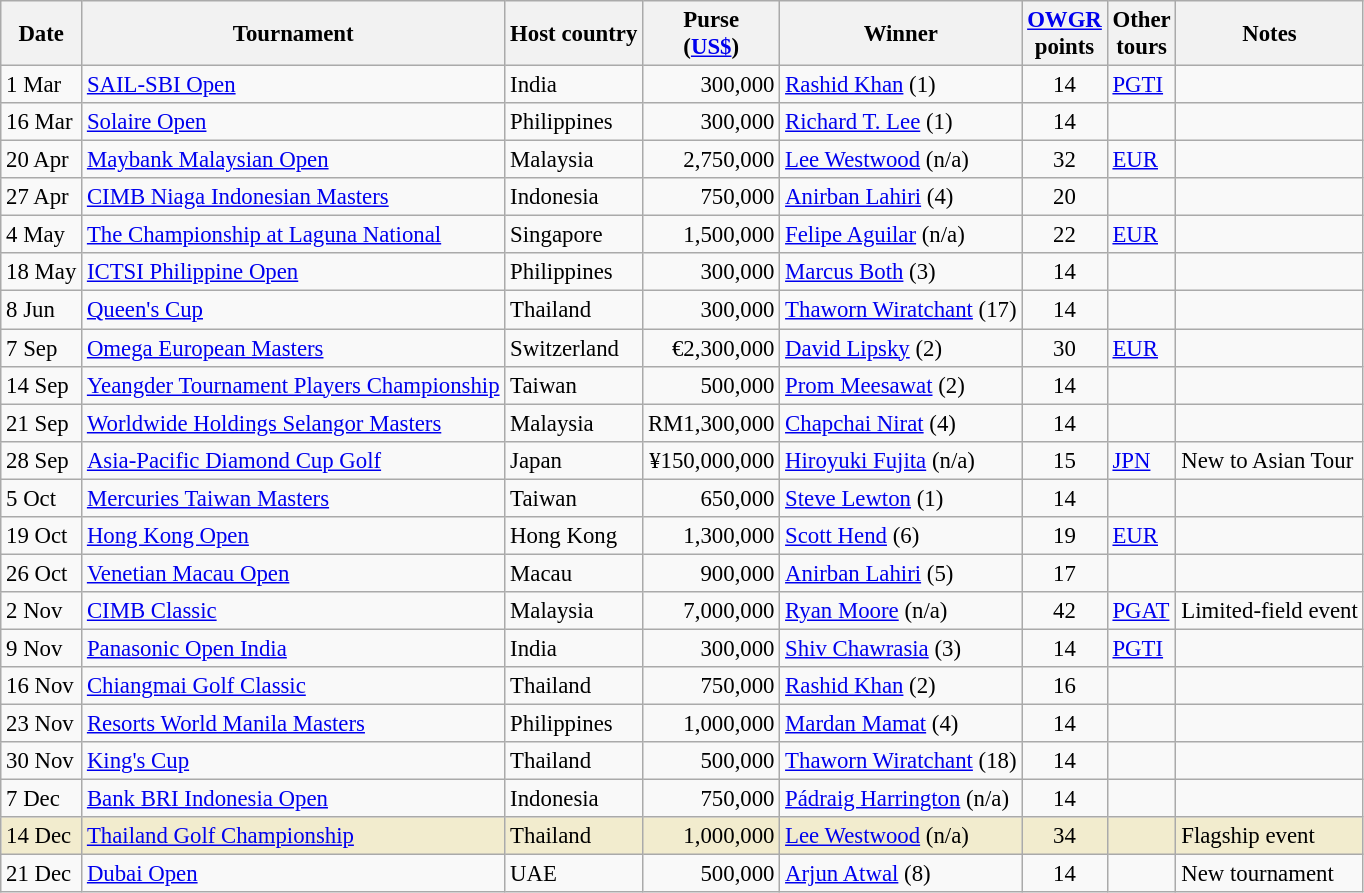<table class="wikitable" style="font-size:95%">
<tr>
<th>Date</th>
<th>Tournament</th>
<th>Host country</th>
<th>Purse<br>(<a href='#'>US$</a>)</th>
<th>Winner</th>
<th><a href='#'>OWGR</a><br>points</th>
<th>Other<br>tours</th>
<th>Notes</th>
</tr>
<tr>
<td>1 Mar</td>
<td><a href='#'>SAIL-SBI Open</a></td>
<td>India</td>
<td align=right>300,000</td>
<td> <a href='#'>Rashid Khan</a> (1)</td>
<td align=center>14</td>
<td><a href='#'>PGTI</a></td>
<td></td>
</tr>
<tr>
<td>16 Mar</td>
<td><a href='#'>Solaire Open</a></td>
<td>Philippines</td>
<td align=right>300,000</td>
<td> <a href='#'>Richard T. Lee</a> (1)</td>
<td align=center>14</td>
<td></td>
<td></td>
</tr>
<tr>
<td>20 Apr</td>
<td><a href='#'>Maybank Malaysian Open</a></td>
<td>Malaysia</td>
<td align=right>2,750,000</td>
<td> <a href='#'>Lee Westwood</a> (n/a)</td>
<td align=center>32</td>
<td><a href='#'>EUR</a></td>
<td></td>
</tr>
<tr>
<td>27 Apr</td>
<td><a href='#'>CIMB Niaga Indonesian Masters</a></td>
<td>Indonesia</td>
<td align=right>750,000</td>
<td> <a href='#'>Anirban Lahiri</a> (4)</td>
<td align=center>20</td>
<td></td>
<td></td>
</tr>
<tr>
<td>4 May</td>
<td><a href='#'>The Championship at Laguna National</a></td>
<td>Singapore</td>
<td align=right>1,500,000</td>
<td> <a href='#'>Felipe Aguilar</a> (n/a)</td>
<td align=center>22</td>
<td><a href='#'>EUR</a></td>
<td></td>
</tr>
<tr>
<td>18 May</td>
<td><a href='#'>ICTSI Philippine Open</a></td>
<td>Philippines</td>
<td align=right>300,000</td>
<td> <a href='#'>Marcus Both</a> (3)</td>
<td align=center>14</td>
<td></td>
<td></td>
</tr>
<tr>
<td>8 Jun</td>
<td><a href='#'>Queen's Cup</a></td>
<td>Thailand</td>
<td align=right>300,000</td>
<td> <a href='#'>Thaworn Wiratchant</a> (17)</td>
<td align=center>14</td>
<td></td>
<td></td>
</tr>
<tr>
<td>7 Sep</td>
<td><a href='#'>Omega European Masters</a></td>
<td>Switzerland</td>
<td align=right>€2,300,000</td>
<td> <a href='#'>David Lipsky</a> (2)</td>
<td align=center>30</td>
<td><a href='#'>EUR</a></td>
<td></td>
</tr>
<tr>
<td>14 Sep</td>
<td><a href='#'>Yeangder Tournament Players Championship</a></td>
<td>Taiwan</td>
<td align=right>500,000</td>
<td> <a href='#'>Prom Meesawat</a> (2)</td>
<td align=center>14</td>
<td></td>
<td></td>
</tr>
<tr>
<td>21 Sep</td>
<td><a href='#'>Worldwide Holdings Selangor Masters</a></td>
<td>Malaysia</td>
<td align=right>RM1,300,000</td>
<td> <a href='#'>Chapchai Nirat</a> (4)</td>
<td align=center>14</td>
<td></td>
<td></td>
</tr>
<tr>
<td>28 Sep</td>
<td><a href='#'>Asia-Pacific Diamond Cup Golf</a></td>
<td>Japan</td>
<td align=right>¥150,000,000</td>
<td> <a href='#'>Hiroyuki Fujita</a> (n/a)</td>
<td align=center>15</td>
<td><a href='#'>JPN</a></td>
<td>New to Asian Tour</td>
</tr>
<tr>
<td>5 Oct</td>
<td><a href='#'>Mercuries Taiwan Masters</a></td>
<td>Taiwan</td>
<td align=right>650,000</td>
<td> <a href='#'>Steve Lewton</a> (1)</td>
<td align=center>14</td>
<td></td>
<td></td>
</tr>
<tr>
<td>19 Oct</td>
<td><a href='#'>Hong Kong Open</a></td>
<td>Hong Kong</td>
<td align=right>1,300,000</td>
<td> <a href='#'>Scott Hend</a> (6)</td>
<td align=center>19</td>
<td><a href='#'>EUR</a></td>
<td></td>
</tr>
<tr>
<td>26 Oct</td>
<td><a href='#'>Venetian Macau Open</a></td>
<td>Macau</td>
<td align=right>900,000</td>
<td> <a href='#'>Anirban Lahiri</a> (5)</td>
<td align=center>17</td>
<td></td>
<td></td>
</tr>
<tr>
<td>2 Nov</td>
<td><a href='#'>CIMB Classic</a></td>
<td>Malaysia</td>
<td align=right>7,000,000</td>
<td> <a href='#'>Ryan Moore</a> (n/a)</td>
<td align=center>42</td>
<td><a href='#'>PGAT</a></td>
<td>Limited-field event</td>
</tr>
<tr>
<td>9 Nov</td>
<td><a href='#'>Panasonic Open India</a></td>
<td>India</td>
<td align=right>300,000</td>
<td> <a href='#'>Shiv Chawrasia</a> (3)</td>
<td align=center>14</td>
<td><a href='#'>PGTI</a></td>
<td></td>
</tr>
<tr>
<td>16 Nov</td>
<td><a href='#'>Chiangmai Golf Classic</a></td>
<td>Thailand</td>
<td align=right>750,000</td>
<td> <a href='#'>Rashid Khan</a> (2)</td>
<td align=center>16</td>
<td></td>
<td></td>
</tr>
<tr>
<td>23 Nov</td>
<td><a href='#'>Resorts World Manila Masters</a></td>
<td>Philippines</td>
<td align=right>1,000,000</td>
<td> <a href='#'>Mardan Mamat</a> (4)</td>
<td align=center>14</td>
<td></td>
<td></td>
</tr>
<tr>
<td>30 Nov</td>
<td><a href='#'>King's Cup</a></td>
<td>Thailand</td>
<td align=right>500,000</td>
<td> <a href='#'>Thaworn Wiratchant</a> (18)</td>
<td align=center>14</td>
<td></td>
<td></td>
</tr>
<tr>
<td>7 Dec</td>
<td><a href='#'>Bank BRI Indonesia Open</a></td>
<td>Indonesia</td>
<td align=right>750,000</td>
<td> <a href='#'>Pádraig Harrington</a> (n/a)</td>
<td align=center>14</td>
<td></td>
<td></td>
</tr>
<tr style="background:#f2ecce;">
<td>14 Dec</td>
<td><a href='#'>Thailand Golf Championship</a></td>
<td>Thailand</td>
<td align=right>1,000,000</td>
<td> <a href='#'>Lee Westwood</a> (n/a)</td>
<td align=center>34</td>
<td></td>
<td>Flagship event</td>
</tr>
<tr>
<td>21 Dec</td>
<td><a href='#'>Dubai Open</a></td>
<td>UAE</td>
<td align=right>500,000</td>
<td> <a href='#'>Arjun Atwal</a> (8)</td>
<td align=center>14</td>
<td></td>
<td>New tournament</td>
</tr>
</table>
